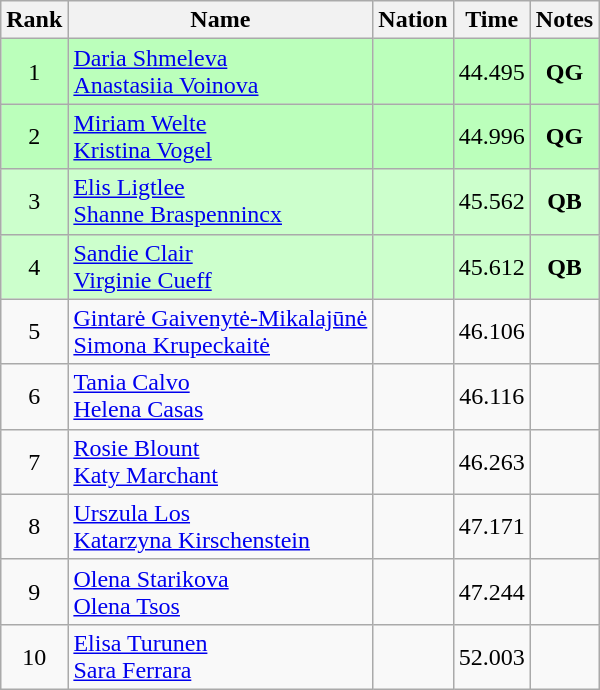<table class="wikitable sortable" style="text-align:center">
<tr>
<th>Rank</th>
<th>Name</th>
<th>Nation</th>
<th>Time</th>
<th>Notes</th>
</tr>
<tr bgcolor=bbffbb>
<td>1</td>
<td align=left><a href='#'>Daria Shmeleva</a><br><a href='#'>Anastasiia Voinova</a></td>
<td align=left></td>
<td>44.495</td>
<td><strong>QG</strong></td>
</tr>
<tr bgcolor=bbffbb>
<td>2</td>
<td align=left><a href='#'>Miriam Welte</a><br><a href='#'>Kristina Vogel</a></td>
<td align=left></td>
<td>44.996</td>
<td><strong>QG</strong></td>
</tr>
<tr bgcolor=ccffcc>
<td>3</td>
<td align=left><a href='#'>Elis Ligtlee</a><br><a href='#'>Shanne Braspennincx</a></td>
<td align=left></td>
<td>45.562</td>
<td><strong>QB</strong></td>
</tr>
<tr bgcolor=ccffcc>
<td>4</td>
<td align=left><a href='#'>Sandie Clair</a><br><a href='#'>Virginie Cueff</a></td>
<td align=left></td>
<td>45.612</td>
<td><strong>QB</strong></td>
</tr>
<tr>
<td>5</td>
<td align=left><a href='#'>Gintarė Gaivenytė-Mikalajūnė</a><br><a href='#'>Simona Krupeckaitė</a></td>
<td align=left></td>
<td>46.106</td>
<td></td>
</tr>
<tr>
<td>6</td>
<td align=left><a href='#'>Tania Calvo</a><br><a href='#'>Helena Casas</a></td>
<td align=left></td>
<td>46.116</td>
<td></td>
</tr>
<tr>
<td>7</td>
<td align=left><a href='#'>Rosie Blount</a><br><a href='#'>Katy Marchant</a></td>
<td align=left></td>
<td>46.263</td>
<td></td>
</tr>
<tr>
<td>8</td>
<td align=left><a href='#'>Urszula Los</a><br><a href='#'>Katarzyna Kirschenstein</a></td>
<td align=left></td>
<td>47.171</td>
<td></td>
</tr>
<tr>
<td>9</td>
<td align=left><a href='#'>Olena Starikova</a><br><a href='#'>Olena Tsos</a></td>
<td align=left></td>
<td>47.244</td>
<td></td>
</tr>
<tr>
<td>10</td>
<td align=left><a href='#'>Elisa Turunen</a><br><a href='#'>Sara Ferrara</a></td>
<td align=left></td>
<td>52.003</td>
<td></td>
</tr>
</table>
